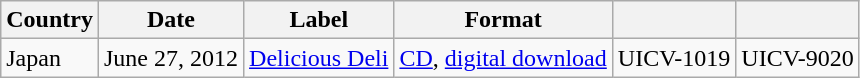<table class="wikitable">
<tr>
<th>Country</th>
<th>Date</th>
<th>Label</th>
<th>Format</th>
<th></th>
<th></th>
</tr>
<tr>
<td>Japan</td>
<td>June 27, 2012</td>
<td><a href='#'>Delicious Deli</a></td>
<td><a href='#'>CD</a>, <a href='#'>digital download</a></td>
<td>UICV-1019</td>
<td>UICV-9020</td>
</tr>
</table>
